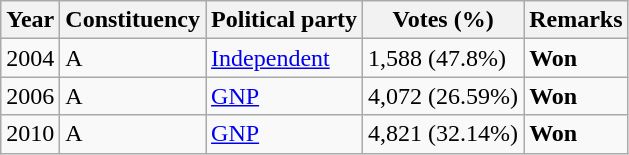<table class="wikitable">
<tr>
<th>Year</th>
<th>Constituency</th>
<th>Political party</th>
<th>Votes (%)</th>
<th>Remarks</th>
</tr>
<tr>
<td>2004</td>
<td>A</td>
<td><a href='#'>Independent</a></td>
<td>1,588 (47.8%)</td>
<td><strong>Won</strong></td>
</tr>
<tr>
<td>2006</td>
<td>A</td>
<td><a href='#'>GNP</a></td>
<td>4,072 (26.59%)</td>
<td><strong>Won</strong></td>
</tr>
<tr>
<td>2010</td>
<td>A</td>
<td><a href='#'>GNP</a></td>
<td>4,821 (32.14%)</td>
<td><strong>Won</strong></td>
</tr>
</table>
